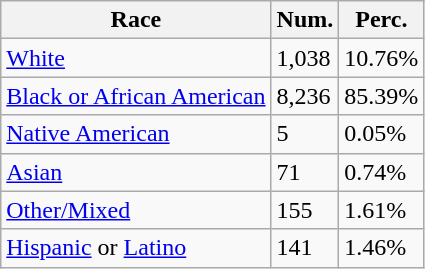<table class="wikitable">
<tr>
<th>Race</th>
<th>Num.</th>
<th>Perc.</th>
</tr>
<tr>
<td><a href='#'>White</a></td>
<td>1,038</td>
<td>10.76%</td>
</tr>
<tr>
<td><a href='#'>Black or African American</a></td>
<td>8,236</td>
<td>85.39%</td>
</tr>
<tr>
<td><a href='#'>Native American</a></td>
<td>5</td>
<td>0.05%</td>
</tr>
<tr>
<td><a href='#'>Asian</a></td>
<td>71</td>
<td>0.74%</td>
</tr>
<tr>
<td><a href='#'>Other/Mixed</a></td>
<td>155</td>
<td>1.61%</td>
</tr>
<tr>
<td><a href='#'>Hispanic</a> or <a href='#'>Latino</a></td>
<td>141</td>
<td>1.46%</td>
</tr>
</table>
